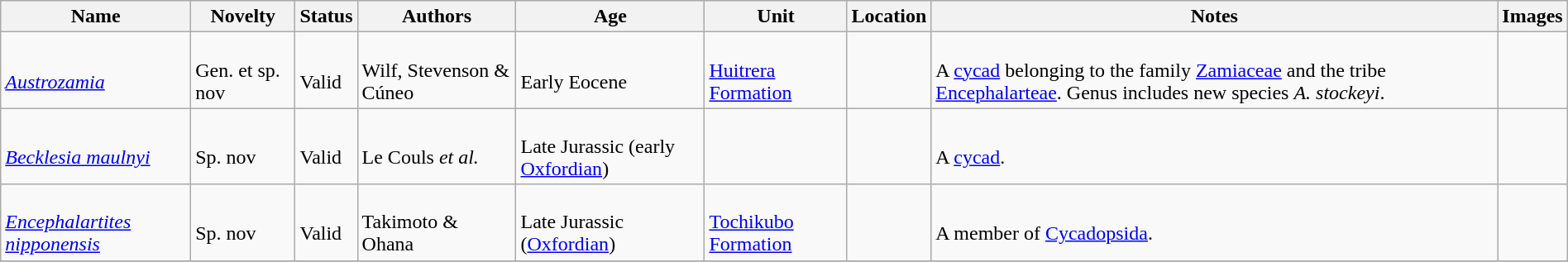<table class="wikitable sortable" align="center" width="100%">
<tr>
<th>Name</th>
<th>Novelty</th>
<th>Status</th>
<th>Authors</th>
<th>Age</th>
<th>Unit</th>
<th>Location</th>
<th>Notes</th>
<th>Images</th>
</tr>
<tr>
<td><br><em><a href='#'>Austrozamia</a></em></td>
<td><br>Gen. et sp. nov</td>
<td><br>Valid</td>
<td><br>Wilf, Stevenson & Cúneo</td>
<td><br>Early Eocene</td>
<td><br><a href='#'>Huitrera Formation</a></td>
<td><br></td>
<td><br>A <a href='#'>cycad</a> belonging to the family <a href='#'>Zamiaceae</a> and the tribe <a href='#'>Encephalarteae</a>. Genus includes new species <em>A. stockeyi</em>.</td>
<td></td>
</tr>
<tr>
<td><br><em><a href='#'>Becklesia maulnyi</a></em></td>
<td><br>Sp. nov</td>
<td><br>Valid</td>
<td><br>Le Couls <em>et al.</em></td>
<td><br>Late Jurassic (early <a href='#'>Oxfordian</a>)</td>
<td></td>
<td><br></td>
<td><br>A <a href='#'>cycad</a>.</td>
<td></td>
</tr>
<tr>
<td><br><em><a href='#'>Encephalartites nipponensis</a></em></td>
<td><br>Sp. nov</td>
<td><br>Valid</td>
<td><br>Takimoto & Ohana</td>
<td><br>Late Jurassic (<a href='#'>Oxfordian</a>)</td>
<td><br><a href='#'>Tochikubo Formation</a></td>
<td><br></td>
<td><br>A member of <a href='#'>Cycadopsida</a>.</td>
<td></td>
</tr>
<tr>
</tr>
</table>
